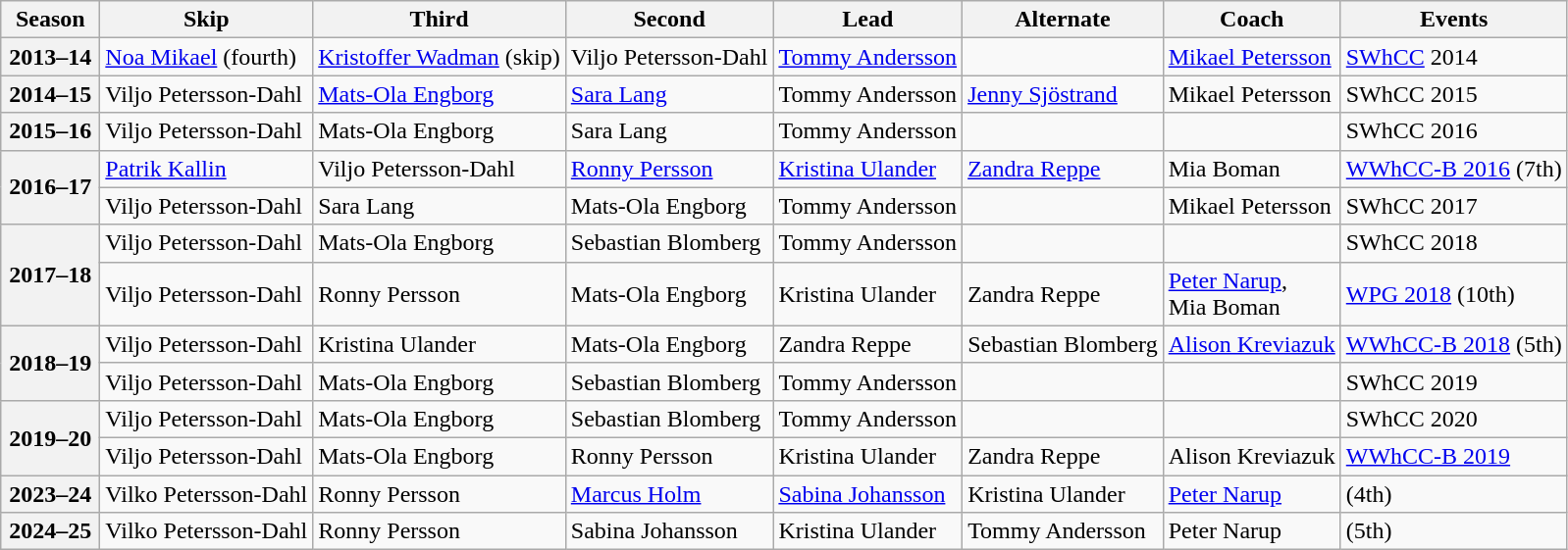<table class="wikitable">
<tr>
<th scope="col" width=60>Season</th>
<th scope="col">Skip</th>
<th scope="col">Third</th>
<th scope="col">Second</th>
<th scope="col">Lead</th>
<th scope="col">Alternate</th>
<th scope="col">Coach</th>
<th scope="col">Events</th>
</tr>
<tr>
<th scope="row">2013–14</th>
<td><a href='#'>Noa Mikael</a> (fourth)</td>
<td><a href='#'>Kristoffer Wadman</a> (skip)</td>
<td>Viljo Petersson-Dahl</td>
<td><a href='#'>Tommy Andersson</a></td>
<td></td>
<td><a href='#'>Mikael Petersson</a></td>
<td><a href='#'>SWhCC</a> 2014 </td>
</tr>
<tr>
<th scope="row">2014–15</th>
<td>Viljo Petersson-Dahl</td>
<td><a href='#'>Mats-Ola Engborg</a></td>
<td><a href='#'>Sara Lang</a></td>
<td>Tommy Andersson</td>
<td><a href='#'>Jenny Sjöstrand</a></td>
<td>Mikael Petersson</td>
<td>SWhCC 2015 </td>
</tr>
<tr>
<th scope="row">2015–16</th>
<td>Viljo Petersson-Dahl</td>
<td>Mats-Ola Engborg</td>
<td>Sara Lang</td>
<td>Tommy Andersson</td>
<td></td>
<td></td>
<td>SWhCC 2016 </td>
</tr>
<tr>
<th scope="row" rowspan=2>2016–17</th>
<td><a href='#'>Patrik Kallin</a></td>
<td>Viljo Petersson-Dahl</td>
<td><a href='#'>Ronny Persson</a></td>
<td><a href='#'>Kristina Ulander</a></td>
<td><a href='#'>Zandra Reppe</a></td>
<td>Mia Boman</td>
<td><a href='#'>WWhCC-B 2016</a> (7th)</td>
</tr>
<tr>
<td>Viljo Petersson-Dahl</td>
<td>Sara Lang</td>
<td>Mats-Ola Engborg</td>
<td>Tommy Andersson</td>
<td></td>
<td>Mikael Petersson</td>
<td>SWhCC 2017 </td>
</tr>
<tr>
<th scope="row" rowspan=2>2017–18</th>
<td>Viljo Petersson-Dahl</td>
<td>Mats-Ola Engborg</td>
<td>Sebastian Blomberg</td>
<td>Tommy Andersson</td>
<td></td>
<td></td>
<td>SWhCC 2018 </td>
</tr>
<tr>
<td>Viljo Petersson-Dahl</td>
<td>Ronny Persson</td>
<td>Mats-Ola Engborg</td>
<td>Kristina Ulander</td>
<td>Zandra Reppe</td>
<td><a href='#'>Peter Narup</a>,<br>Mia Boman</td>
<td><a href='#'>WPG 2018</a> (10th)</td>
</tr>
<tr>
<th scope="row" rowspan=2>2018–19</th>
<td>Viljo Petersson-Dahl</td>
<td>Kristina Ulander</td>
<td>Mats-Ola Engborg</td>
<td>Zandra Reppe</td>
<td>Sebastian Blomberg</td>
<td><a href='#'>Alison Kreviazuk</a></td>
<td><a href='#'>WWhCC-B 2018</a> (5th)</td>
</tr>
<tr>
<td>Viljo Petersson-Dahl</td>
<td>Mats-Ola Engborg</td>
<td>Sebastian Blomberg</td>
<td>Tommy Andersson</td>
<td></td>
<td></td>
<td>SWhCC 2019 </td>
</tr>
<tr>
<th scope="row" rowspan=2>2019–20</th>
<td>Viljo Petersson-Dahl</td>
<td>Mats-Ola Engborg</td>
<td>Sebastian Blomberg</td>
<td>Tommy Andersson</td>
<td></td>
<td></td>
<td>SWhCC 2020 </td>
</tr>
<tr>
<td>Viljo Petersson-Dahl</td>
<td>Mats-Ola Engborg</td>
<td>Ronny Persson</td>
<td>Kristina Ulander</td>
<td>Zandra Reppe</td>
<td>Alison Kreviazuk</td>
<td><a href='#'>WWhCC-B 2019</a> <br> </td>
</tr>
<tr>
<th scope="row">2023–24</th>
<td>Vilko Petersson-Dahl</td>
<td>Ronny Persson</td>
<td><a href='#'>Marcus Holm</a></td>
<td><a href='#'>Sabina Johansson</a></td>
<td>Kristina Ulander</td>
<td><a href='#'>Peter Narup</a></td>
<td> (4th)</td>
</tr>
<tr>
<th scope="row">2024–25</th>
<td>Vilko Petersson-Dahl</td>
<td>Ronny Persson</td>
<td>Sabina Johansson</td>
<td>Kristina Ulander</td>
<td>Tommy Andersson</td>
<td>Peter Narup</td>
<td> (5th)</td>
</tr>
</table>
